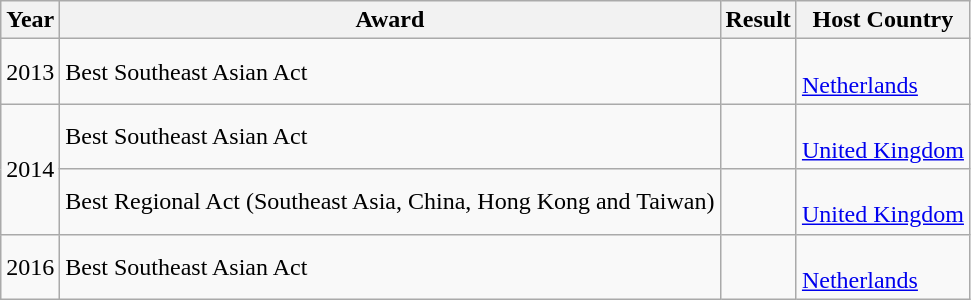<table class="wikitable">
<tr>
<th>Year</th>
<th>Award</th>
<th>Result</th>
<th>Host Country</th>
</tr>
<tr>
<td>2013</td>
<td>Best Southeast Asian Act</td>
<td></td>
<td> <br> <a href='#'>Netherlands</a></td>
</tr>
<tr>
<td rowspan=2>2014</td>
<td>Best Southeast Asian Act</td>
<td></td>
<td> <br> <a href='#'>United Kingdom</a></td>
</tr>
<tr>
<td>Best Regional Act (Southeast Asia, China, Hong Kong and Taiwan)</td>
<td></td>
<td> <br> <a href='#'>United Kingdom</a></td>
</tr>
<tr>
<td>2016</td>
<td>Best Southeast Asian Act</td>
<td></td>
<td> <br> <a href='#'>Netherlands</a></td>
</tr>
</table>
